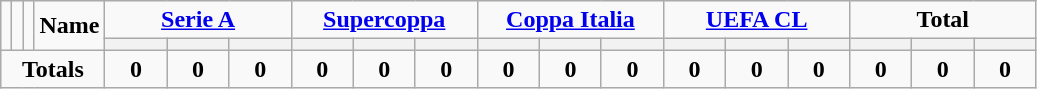<table class="wikitable" style="text-align:center">
<tr>
<td rowspan="2" !width=15><strong></strong></td>
<td rowspan="2" !width=15><strong></strong></td>
<td rowspan="2" !width=15><strong></strong></td>
<td rowspan="2" !width=120><strong>Name</strong></td>
<td colspan="3"><strong><a href='#'>Serie A</a></strong></td>
<td colspan="3"><strong><a href='#'>Supercoppa</a></strong></td>
<td colspan="3"><strong><a href='#'>Coppa Italia</a></strong></td>
<td colspan="3"><strong><a href='#'>UEFA CL</a></strong></td>
<td colspan="3"><strong>Total</strong></td>
</tr>
<tr>
<th width=34; background:#fe9;"></th>
<th width=34; background:#fe9;"></th>
<th width=34; background:#ff8888;"></th>
<th width=34; background:#fe9;"></th>
<th width=34; background:#fe9;"></th>
<th width=34; background:#ff8888;"></th>
<th width=34; background:#fe9;"></th>
<th width=34; background:#fe9;"></th>
<th width=34; background:#ff8888;"></th>
<th width=34; background:#fe9;"></th>
<th width=34; background:#fe9;"></th>
<th width=34; background:#ff8888;"></th>
<th width=34; background:#fe9;"></th>
<th width=34; background:#fe9;"></th>
<th width=34; background:#ff8888;"></th>
</tr>
<tr>
<td colspan=4><strong>Totals</strong></td>
<td><strong>0</strong></td>
<td><strong>0</strong></td>
<td><strong>0</strong></td>
<td><strong>0</strong></td>
<td><strong>0</strong></td>
<td><strong>0</strong></td>
<td><strong>0</strong></td>
<td><strong>0</strong></td>
<td><strong>0</strong></td>
<td><strong>0</strong></td>
<td><strong>0</strong></td>
<td><strong>0</strong></td>
<td><strong>0</strong></td>
<td><strong>0</strong></td>
<td><strong>0</strong></td>
</tr>
</table>
